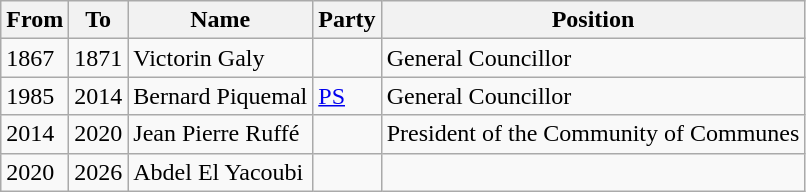<table class="wikitable">
<tr>
<th>From</th>
<th>To</th>
<th>Name</th>
<th>Party</th>
<th>Position</th>
</tr>
<tr>
<td>1867</td>
<td>1871</td>
<td>Victorin Galy</td>
<td></td>
<td>General Councillor</td>
</tr>
<tr>
<td>1985</td>
<td>2014</td>
<td>Bernard Piquemal</td>
<td><a href='#'>PS</a></td>
<td>General Councillor</td>
</tr>
<tr>
<td>2014</td>
<td>2020</td>
<td>Jean Pierre Ruffé</td>
<td></td>
<td>President of the Community of Communes</td>
</tr>
<tr>
<td>2020</td>
<td>2026</td>
<td>Abdel El Yacoubi</td>
<td></td>
<td></td>
</tr>
</table>
